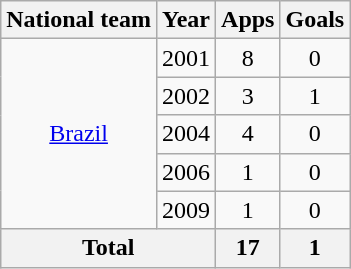<table class="wikitable" style="text-align:center">
<tr>
<th>National team</th>
<th>Year</th>
<th>Apps</th>
<th>Goals</th>
</tr>
<tr>
<td rowspan="5"><a href='#'>Brazil</a></td>
<td>2001</td>
<td>8</td>
<td>0</td>
</tr>
<tr>
<td>2002</td>
<td>3</td>
<td>1</td>
</tr>
<tr>
<td>2004</td>
<td>4</td>
<td>0</td>
</tr>
<tr>
<td>2006</td>
<td>1</td>
<td>0</td>
</tr>
<tr>
<td>2009</td>
<td>1</td>
<td>0</td>
</tr>
<tr>
<th colspan="2">Total</th>
<th>17</th>
<th>1</th>
</tr>
</table>
